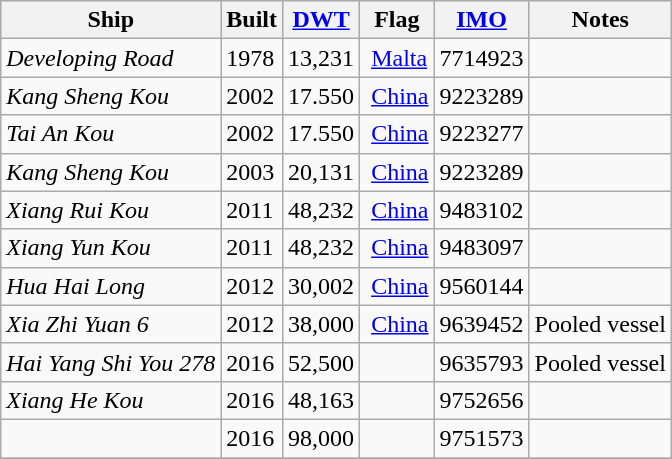<table class="wikitable">
<tr>
<th>Ship</th>
<th>Built</th>
<th><a href='#'>DWT</a></th>
<th>Flag</th>
<th><a href='#'>IMO</a></th>
<th>Notes</th>
</tr>
<tr>
<td><em>Developing Road</em></td>
<td>1978</td>
<td>13,231</td>
<td> <a href='#'>Malta</a></td>
<td>7714923</td>
<td></td>
</tr>
<tr>
<td><em>Kang Sheng Kou</em></td>
<td>2002</td>
<td>17.550</td>
<td> <a href='#'>China</a></td>
<td>9223289</td>
<td></td>
</tr>
<tr>
<td><em>Tai An Kou</em></td>
<td>2002</td>
<td>17.550</td>
<td> <a href='#'>China</a></td>
<td>9223277</td>
<td></td>
</tr>
<tr>
<td><em>Kang Sheng Kou</em></td>
<td>2003</td>
<td>20,131</td>
<td> <a href='#'>China</a></td>
<td>9223289</td>
<td></td>
</tr>
<tr>
<td><em>Xiang Rui Kou</em></td>
<td>2011</td>
<td>48,232</td>
<td> <a href='#'>China</a></td>
<td>9483102</td>
<td></td>
</tr>
<tr>
<td><em>Xiang Yun Kou</em></td>
<td>2011</td>
<td>48,232</td>
<td> <a href='#'>China</a></td>
<td>9483097</td>
<td></td>
</tr>
<tr>
<td><em>Hua Hai Long</em></td>
<td>2012</td>
<td>30,002</td>
<td> <a href='#'>China</a></td>
<td>9560144</td>
<td></td>
</tr>
<tr>
<td><em>Xia Zhi Yuan 6</em></td>
<td>2012</td>
<td>38,000</td>
<td> <a href='#'>China</a></td>
<td>9639452</td>
<td>Pooled vessel</td>
</tr>
<tr>
<td><em>Hai Yang Shi You 278</em></td>
<td>2016</td>
<td>52,500</td>
<td></td>
<td>9635793</td>
<td>Pooled vessel</td>
</tr>
<tr>
<td><em>Xiang He Kou</em></td>
<td>2016</td>
<td>48,163</td>
<td></td>
<td>9752656</td>
<td></td>
</tr>
<tr>
<td></td>
<td>2016</td>
<td>98,000</td>
<td></td>
<td>9751573</td>
<td></td>
</tr>
<tr>
</tr>
</table>
